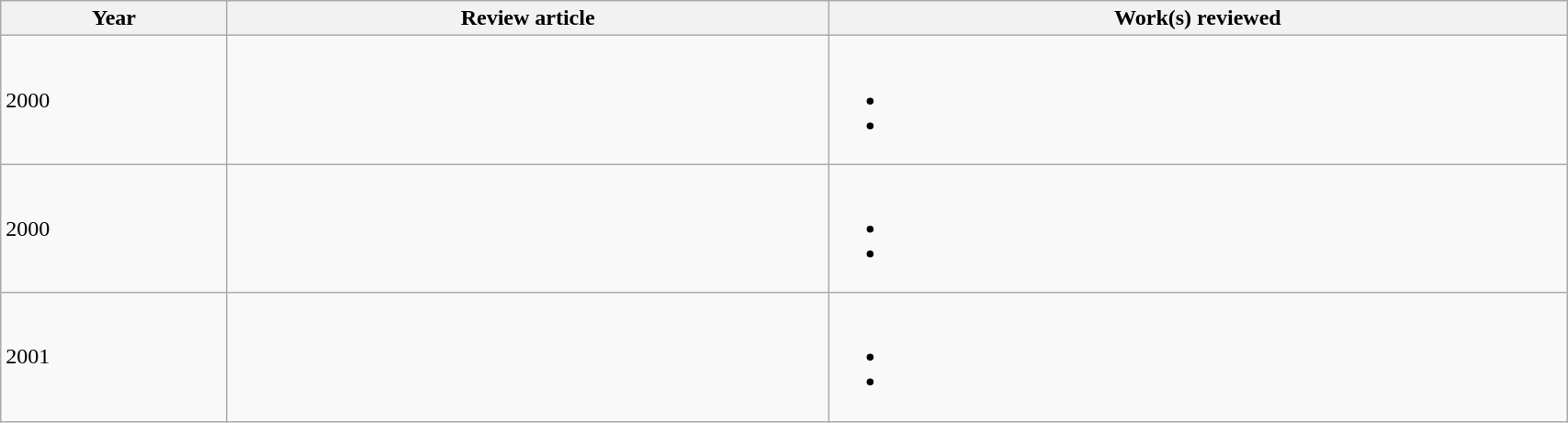<table class='wikitable sortable' width='90%'>
<tr>
<th>Year</th>
<th class='unsortable'>Review article</th>
<th class='unsortable'>Work(s) reviewed</th>
</tr>
<tr>
<td>2000</td>
<td></td>
<td><br><ul><li></li><li></li></ul></td>
</tr>
<tr>
<td>2000</td>
<td></td>
<td><br><ul><li></li><li></li></ul></td>
</tr>
<tr>
<td>2001</td>
<td></td>
<td><br><ul><li></li><li></li></ul></td>
</tr>
</table>
